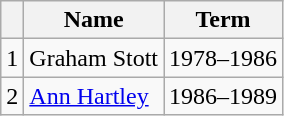<table class="wikitable">
<tr>
<th></th>
<th>Name</th>
<th>Term</th>
</tr>
<tr>
<td>1</td>
<td>Graham Stott</td>
<td align=center>1978–1986</td>
</tr>
<tr>
<td>2</td>
<td><a href='#'>Ann Hartley</a></td>
<td align=center>1986–1989</td>
</tr>
</table>
